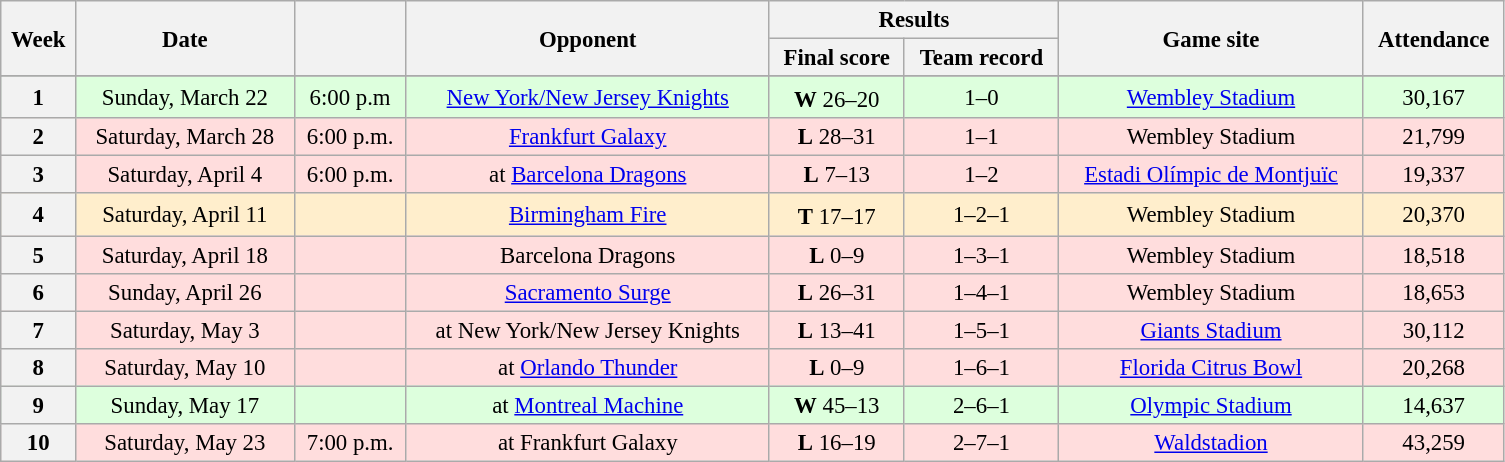<table class="wikitable" style="font-size:95%; text-align:center; width:66em">
<tr>
<th rowspan="2">Week</th>
<th rowspan="2">Date</th>
<th rowspan="2"></th>
<th rowspan="2">Opponent</th>
<th colspan="2">Results</th>
<th rowspan="2">Game site</th>
<th rowspan="2">Attendance</th>
</tr>
<tr>
<th>Final score</th>
<th>Team record</th>
</tr>
<tr>
</tr>
<tr bgcolor="#DFD">
<th>1</th>
<td>Sunday, March 22</td>
<td>6:00 p.m</td>
<td><a href='#'>New York/New Jersey Knights</a></td>
<td><strong>W</strong> 26–20 <sup></sup></td>
<td>1–0</td>
<td><a href='#'>Wembley Stadium</a></td>
<td>30,167</td>
</tr>
<tr bgcolor="#FDD">
<th>2</th>
<td>Saturday, March 28</td>
<td>6:00 p.m.</td>
<td><a href='#'>Frankfurt Galaxy</a></td>
<td><strong>L</strong> 28–31</td>
<td>1–1</td>
<td>Wembley Stadium</td>
<td>21,799</td>
</tr>
<tr bgcolor="#FDD">
<th>3</th>
<td>Saturday, April 4</td>
<td>6:00 p.m.</td>
<td>at <a href='#'>Barcelona Dragons</a></td>
<td><strong>L</strong> 7–13</td>
<td>1–2</td>
<td><a href='#'>Estadi Olímpic de Montjuïc</a></td>
<td>19,337</td>
</tr>
<tr bgcolor="#FEC">
<th>4</th>
<td>Saturday, April 11</td>
<td></td>
<td><a href='#'>Birmingham Fire</a></td>
<td><strong>T</strong> 17–17 <sup></sup></td>
<td>1–2–1</td>
<td>Wembley Stadium</td>
<td>20,370</td>
</tr>
<tr bgcolor="#FDD">
<th>5</th>
<td>Saturday, April 18</td>
<td></td>
<td>Barcelona Dragons</td>
<td><strong>L</strong> 0–9</td>
<td>1–3–1</td>
<td>Wembley Stadium</td>
<td>18,518</td>
</tr>
<tr bgcolor="#FDD">
<th>6</th>
<td>Sunday, April 26</td>
<td></td>
<td><a href='#'>Sacramento Surge</a></td>
<td><strong>L</strong> 26–31</td>
<td>1–4–1</td>
<td>Wembley Stadium</td>
<td>18,653</td>
</tr>
<tr bgcolor="#FDD">
<th>7</th>
<td>Saturday, May 3</td>
<td></td>
<td>at New York/New Jersey Knights</td>
<td><strong>L</strong> 13–41</td>
<td>1–5–1</td>
<td><a href='#'>Giants Stadium</a></td>
<td>30,112</td>
</tr>
<tr bgcolor="#FDD">
<th>8</th>
<td>Saturday, May 10</td>
<td></td>
<td>at <a href='#'>Orlando Thunder</a></td>
<td><strong>L</strong> 0–9</td>
<td>1–6–1</td>
<td><a href='#'>Florida Citrus Bowl</a></td>
<td>20,268</td>
</tr>
<tr bgcolor="#DFD">
<th>9</th>
<td>Sunday, May 17</td>
<td></td>
<td>at <a href='#'>Montreal Machine</a></td>
<td><strong>W</strong> 45–13</td>
<td>2–6–1</td>
<td><a href='#'>Olympic Stadium</a></td>
<td>14,637</td>
</tr>
<tr bgcolor="#FDD">
<th>10</th>
<td>Saturday, May 23</td>
<td>7:00 p.m.</td>
<td>at Frankfurt Galaxy</td>
<td><strong>L</strong> 16–19</td>
<td>2–7–1</td>
<td><a href='#'>Waldstadion</a></td>
<td>43,259</td>
</tr>
</table>
